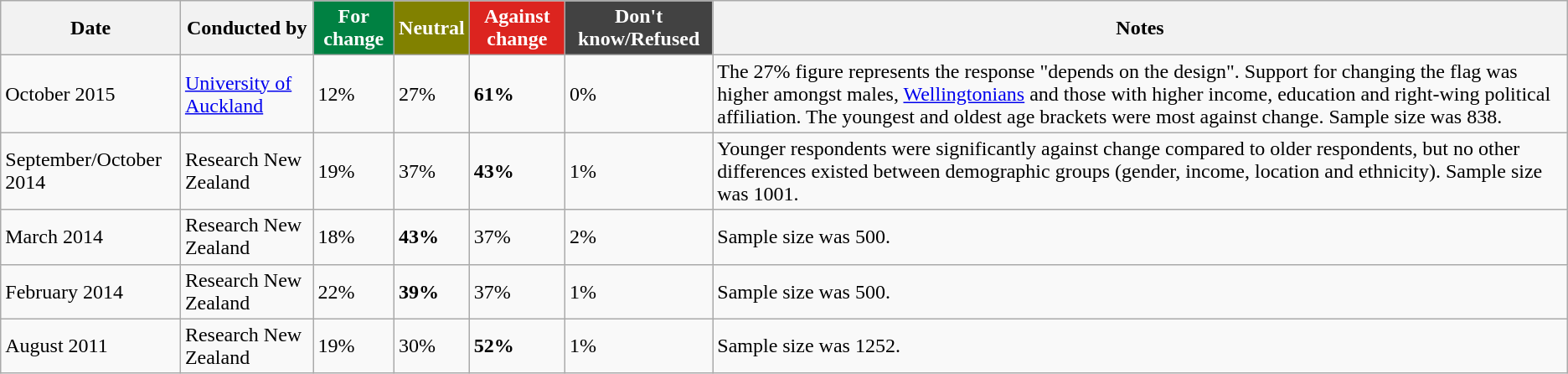<table class="wikitable">
<tr>
<th>Date</th>
<th>Conducted by</th>
<th style="background: rgb(0, 129, 66); color: white;">For change</th>
<th style="background: rgb(129, 129, 0); color: white;">Neutral</th>
<th style="background: rgb(220, 36, 31); color: white;">Against change</th>
<th style="background: rgb(66, 66, 66); color: white;">Don't know/Refused</th>
<th>Notes</th>
</tr>
<tr>
<td>October 2015</td>
<td><a href='#'>University of Auckland</a></td>
<td>12%</td>
<td>27%</td>
<td><strong>61%</strong></td>
<td>0%</td>
<td>The 27% figure represents the response "depends on the design". Support for changing the flag was higher amongst males, <a href='#'>Wellingtonians</a> and those with higher income, education and  right-wing political affiliation. The youngest and oldest age brackets were most against change. Sample size was 838.</td>
</tr>
<tr>
<td>September/October 2014</td>
<td>Research New Zealand</td>
<td>19%</td>
<td>37%</td>
<td><strong>43%</strong></td>
<td>1%</td>
<td>Younger respondents were significantly against change compared to older respondents, but no other differences existed between demographic groups (gender, income, location and ethnicity). Sample size was 1001.</td>
</tr>
<tr>
<td>March 2014</td>
<td>Research New Zealand</td>
<td>18%</td>
<td><strong>43%</strong></td>
<td>37%</td>
<td>2%</td>
<td>Sample size was 500.</td>
</tr>
<tr>
<td>February 2014</td>
<td>Research New Zealand</td>
<td>22%</td>
<td><strong>39%</strong></td>
<td>37%</td>
<td>1%</td>
<td>Sample size was 500.</td>
</tr>
<tr>
<td>August 2011</td>
<td>Research New Zealand</td>
<td>19%</td>
<td>30%</td>
<td><strong>52%</strong></td>
<td>1%</td>
<td>Sample size was 1252.</td>
</tr>
</table>
